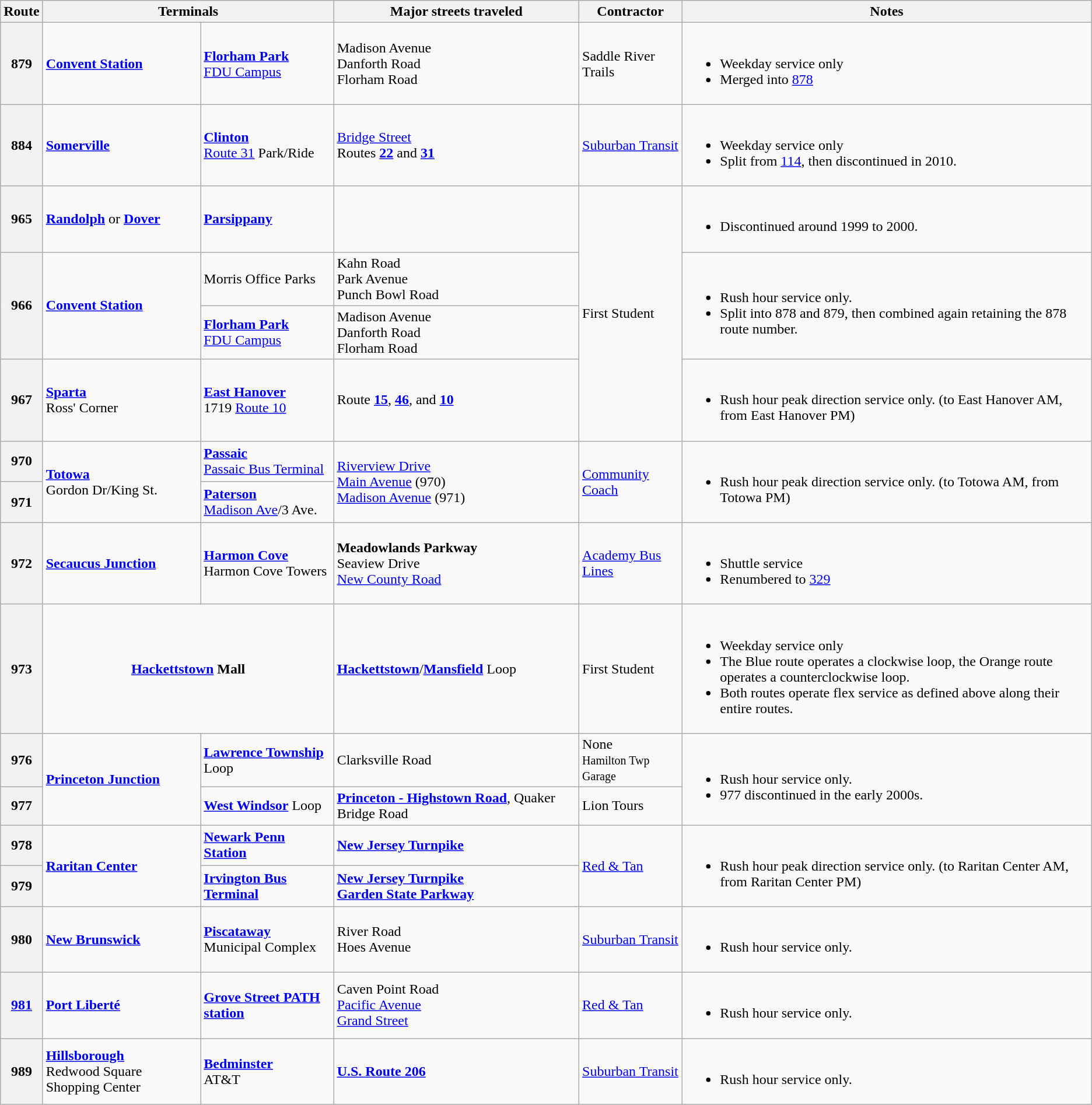<table class="wikitable">
<tr>
<th>Route</th>
<th colspan=2>Terminals</th>
<th>Major streets traveled</th>
<th>Contractor</th>
<th>Notes</th>
</tr>
<tr>
<th>879</th>
<td><strong><a href='#'>Convent Station</a></strong></td>
<td><strong><a href='#'>Florham Park</a></strong><br><a href='#'>FDU Campus</a></td>
<td>Madison Avenue<br>Danforth Road<br>Florham Road</td>
<td>Saddle River Trails</td>
<td><br><ul><li>Weekday service only</li><li>Merged into <a href='#'>878</a></li></ul></td>
</tr>
<tr>
<th>884</th>
<td><strong><a href='#'>Somerville</a></strong></td>
<td><strong><a href='#'>Clinton</a></strong><br><a href='#'>Route 31</a> Park/Ride</td>
<td><a href='#'>Bridge Street</a><br>Routes <strong><a href='#'>22</a></strong> and <strong><a href='#'>31</a></strong></td>
<td><a href='#'>Suburban Transit</a></td>
<td><br><ul><li>Weekday service only</li><li>Split from <a href='#'>114</a>, then discontinued in 2010.</li></ul></td>
</tr>
<tr>
<th>965</th>
<td><strong><a href='#'>Randolph</a></strong> or <strong><a href='#'>Dover</a></strong></td>
<td><strong><a href='#'>Parsippany</a></strong></td>
<td></td>
<td rowspan=4>First Student</td>
<td><br><ul><li>Discontinued around 1999 to 2000.</li></ul></td>
</tr>
<tr>
<th rowspan=2>966</th>
<td rowspan=2><strong><a href='#'>Convent Station</a></strong></td>
<td>Morris Office Parks</td>
<td>Kahn Road<br>Park Avenue<br>Punch Bowl Road</td>
<td rowspan=2><br><ul><li>Rush hour service only.</li><li>Split into 878 and 879, then combined again retaining the 878 route number.</li></ul></td>
</tr>
<tr>
<td><strong><a href='#'>Florham Park</a></strong><br><a href='#'>FDU Campus</a></td>
<td>Madison Avenue<br>Danforth Road<br>Florham Road</td>
</tr>
<tr>
<th>967</th>
<td><strong><a href='#'>Sparta</a></strong><br>Ross' Corner</td>
<td><strong><a href='#'>East Hanover</a></strong><br>1719 <a href='#'>Route 10</a></td>
<td>Route <strong><a href='#'>15</a></strong>, <strong><a href='#'>46</a></strong>, and <strong><a href='#'>10</a></strong></td>
<td><br><ul><li>Rush hour peak direction service only. (to East Hanover AM, from East Hanover PM)</li></ul></td>
</tr>
<tr>
<th>970</th>
<td rowspan=2><strong><a href='#'>Totowa</a></strong><br>Gordon Dr/King St.</td>
<td><strong><a href='#'>Passaic</a></strong><br><a href='#'>Passaic Bus Terminal</a></td>
<td rowspan=2><a href='#'>Riverview Drive</a><br><a href='#'>Main Avenue</a> (970)<br><a href='#'>Madison Avenue</a> (971)</td>
<td rowspan=2><a href='#'>Community Coach</a></td>
<td rowspan=2><br><ul><li>Rush hour peak direction service only. (to Totowa AM, from Totowa PM)</li></ul></td>
</tr>
<tr>
<th>971</th>
<td><strong><a href='#'>Paterson</a></strong><br><a href='#'>Madison Ave</a>/3 Ave.</td>
</tr>
<tr>
<th>972</th>
<td><strong><a href='#'>Secaucus Junction</a></strong></td>
<td><strong><a href='#'>Harmon Cove</a></strong><br>Harmon Cove Towers</td>
<td><strong>Meadowlands Parkway</strong><br>Seaview Drive<br><a href='#'>New County Road</a></td>
<td><a href='#'>Academy Bus Lines</a></td>
<td><br><ul><li>Shuttle service</li><li>Renumbered to <a href='#'>329</a></li></ul></td>
</tr>
<tr>
<th><div>973</div></th>
<td colspan=2 align=center><strong><a href='#'>Hackettstown</a> Mall</strong></td>
<td><strong><a href='#'>Hackettstown</a></strong>/<strong><a href='#'>Mansfield</a></strong> Loop</td>
<td>First Student</td>
<td><br><ul><li>Weekday service only</li><li>The Blue route operates a clockwise loop, the Orange route operates a counterclockwise loop.</li><li>Both routes operate flex service as defined above along their entire routes.</li></ul></td>
</tr>
<tr>
<th>976</th>
<td rowspan=2><strong><a href='#'>Princeton Junction</a></strong></td>
<td><strong><a href='#'>Lawrence Township</a></strong> Loop</td>
<td>Clarksville Road</td>
<td>None<br><small>Hamilton Twp Garage</small></td>
<td rowspan=2><br><ul><li>Rush hour service only.</li><li>977 discontinued in the early 2000s.</li></ul></td>
</tr>
<tr>
<th>977</th>
<td><strong><a href='#'>West Windsor</a></strong> Loop</td>
<td><strong><a href='#'>Princeton - Highstown Road</a></strong>, Quaker Bridge Road</td>
<td>Lion Tours</td>
</tr>
<tr>
<th><div>978</div></th>
<td rowspan=2><strong><a href='#'>Raritan Center</a></strong></td>
<td><strong><a href='#'>Newark Penn Station</a></strong></td>
<td><strong><a href='#'>New Jersey Turnpike</a></strong></td>
<td rowspan=2><a href='#'>Red & Tan</a></td>
<td rowspan=2><br><ul><li>Rush hour peak direction service only. (to Raritan Center AM, from Raritan Center PM)</li></ul></td>
</tr>
<tr>
<th>979</th>
<td><strong><a href='#'>Irvington Bus Terminal</a></strong></td>
<td><strong><a href='#'>New Jersey Turnpike</a></strong><br><strong><a href='#'>Garden State Parkway</a></strong></td>
</tr>
<tr>
<th>980</th>
<td><strong><a href='#'>New Brunswick</a></strong></td>
<td><strong><a href='#'>Piscataway</a></strong><br>Municipal Complex</td>
<td>River Road<br>Hoes Avenue</td>
<td><a href='#'>Suburban Transit</a></td>
<td><br><ul><li>Rush hour service only.</li></ul></td>
</tr>
<tr>
<th><a href='#'>981</a></th>
<td><strong><a href='#'>Port Liberté</a></strong></td>
<td><strong><a href='#'>Grove Street PATH station</a></strong></td>
<td>Caven Point Road<br><a href='#'>Pacific Avenue</a><br><a href='#'>Grand Street</a></td>
<td><a href='#'>Red & Tan</a></td>
<td><br><ul><li>Rush hour service only.</li></ul></td>
</tr>
<tr>
<th>989</th>
<td><strong><a href='#'>Hillsborough</a></strong><br>Redwood Square Shopping Center</td>
<td><strong><a href='#'>Bedminster</a></strong><br>AT&T</td>
<td><strong><a href='#'>U.S. Route 206</a></strong></td>
<td><a href='#'>Suburban Transit</a></td>
<td><br><ul><li>Rush hour service only.</li></ul></td>
</tr>
</table>
